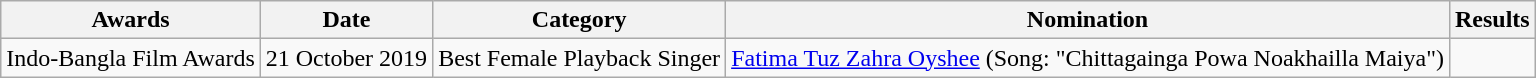<table class="wikitable">
<tr>
<th>Awards</th>
<th>Date</th>
<th>Category</th>
<th>Nomination</th>
<th>Results</th>
</tr>
<tr>
<td>Indo-Bangla Film Awards</td>
<td>21 October 2019</td>
<td>Best Female Playback Singer</td>
<td><a href='#'>Fatima Tuz Zahra Oyshee</a> (Song: "Chittagainga Powa Noakhailla Maiya")</td>
<td></td>
</tr>
</table>
